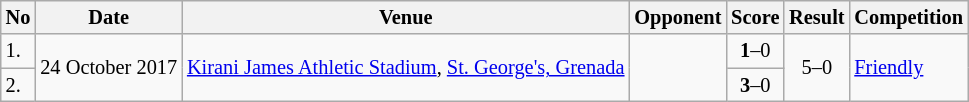<table class="wikitable" style="font-size:85%;">
<tr>
<th>No</th>
<th>Date</th>
<th>Venue</th>
<th>Opponent</th>
<th>Score</th>
<th>Result</th>
<th>Competition</th>
</tr>
<tr>
<td>1.</td>
<td rowspan="2">24 October 2017</td>
<td rowspan="2"><a href='#'>Kirani James Athletic Stadium</a>, <a href='#'>St. George's, Grenada</a></td>
<td rowspan="2"></td>
<td align=center><strong>1</strong>–0</td>
<td rowspan="2" style="text-align:center">5–0</td>
<td rowspan="2"><a href='#'>Friendly</a></td>
</tr>
<tr>
<td>2.</td>
<td align=center><strong>3</strong>–0</td>
</tr>
</table>
